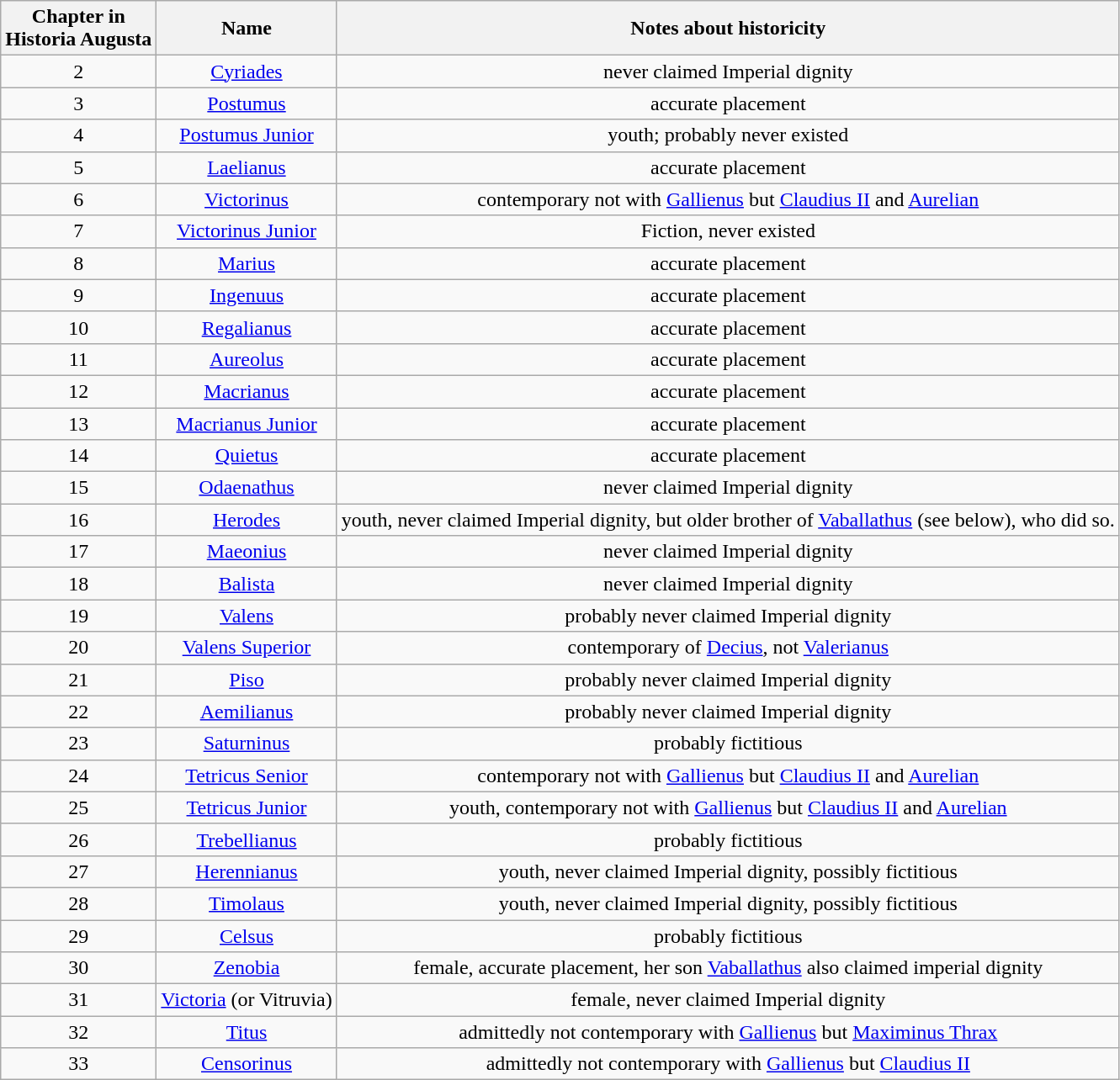<table class="wikitable" style="text-align:center;">
<tr>
<th>Chapter in<br>Historia Augusta</th>
<th>Name</th>
<th>Notes about historicity</th>
</tr>
<tr>
<td>2</td>
<td><a href='#'>Cyriades</a></td>
<td>never claimed Imperial dignity</td>
</tr>
<tr>
<td>3</td>
<td><a href='#'>Postumus</a></td>
<td>accurate placement</td>
</tr>
<tr>
<td>4</td>
<td><a href='#'>Postumus Junior</a></td>
<td>youth; probably never existed</td>
</tr>
<tr>
<td>5</td>
<td><a href='#'>Laelianus</a></td>
<td>accurate placement</td>
</tr>
<tr>
<td>6</td>
<td><a href='#'>Victorinus</a></td>
<td>contemporary not with <a href='#'>Gallienus</a> but <a href='#'>Claudius II</a> and <a href='#'>Aurelian</a></td>
</tr>
<tr>
<td>7</td>
<td><a href='#'>Victorinus Junior</a></td>
<td>Fiction, never existed</td>
</tr>
<tr>
<td>8</td>
<td><a href='#'>Marius</a></td>
<td>accurate placement</td>
</tr>
<tr>
<td>9</td>
<td><a href='#'>Ingenuus</a></td>
<td>accurate placement</td>
</tr>
<tr>
<td>10</td>
<td><a href='#'>Regalianus</a></td>
<td>accurate placement</td>
</tr>
<tr>
<td>11</td>
<td><a href='#'>Aureolus</a></td>
<td>accurate placement</td>
</tr>
<tr>
<td>12</td>
<td><a href='#'>Macrianus</a></td>
<td>accurate placement</td>
</tr>
<tr>
<td>13</td>
<td><a href='#'>Macrianus Junior</a></td>
<td>accurate placement</td>
</tr>
<tr>
<td>14</td>
<td><a href='#'>Quietus</a></td>
<td>accurate placement</td>
</tr>
<tr>
<td>15</td>
<td><a href='#'>Odaenathus</a></td>
<td>never claimed Imperial dignity</td>
</tr>
<tr>
<td>16</td>
<td><a href='#'>Herodes</a></td>
<td>youth, never claimed Imperial dignity, but older brother of <a href='#'>Vaballathus</a> (see below), who did so.</td>
</tr>
<tr>
<td>17</td>
<td><a href='#'>Maeonius</a></td>
<td>never claimed Imperial dignity</td>
</tr>
<tr>
<td>18</td>
<td><a href='#'>Balista</a></td>
<td>never claimed Imperial dignity</td>
</tr>
<tr>
<td>19</td>
<td><a href='#'>Valens</a></td>
<td>probably never claimed Imperial dignity</td>
</tr>
<tr>
<td>20</td>
<td><a href='#'>Valens Superior</a></td>
<td>contemporary of <a href='#'>Decius</a>, not <a href='#'>Valerianus</a></td>
</tr>
<tr>
<td>21</td>
<td><a href='#'>Piso</a></td>
<td>probably never claimed Imperial dignity</td>
</tr>
<tr>
<td>22</td>
<td><a href='#'>Aemilianus</a></td>
<td>probably never claimed Imperial dignity</td>
</tr>
<tr>
<td>23</td>
<td><a href='#'>Saturninus</a></td>
<td>probably fictitious</td>
</tr>
<tr>
<td>24</td>
<td><a href='#'>Tetricus Senior</a></td>
<td>contemporary not with <a href='#'>Gallienus</a> but <a href='#'>Claudius II</a> and <a href='#'>Aurelian</a></td>
</tr>
<tr>
<td>25</td>
<td><a href='#'>Tetricus Junior</a></td>
<td>youth, contemporary not with <a href='#'>Gallienus</a> but <a href='#'>Claudius II</a> and <a href='#'>Aurelian</a></td>
</tr>
<tr>
<td>26</td>
<td><a href='#'>Trebellianus</a></td>
<td>probably fictitious</td>
</tr>
<tr>
<td>27</td>
<td><a href='#'>Herennianus</a></td>
<td>youth, never claimed Imperial dignity, possibly fictitious</td>
</tr>
<tr>
<td>28</td>
<td><a href='#'>Timolaus</a></td>
<td>youth, never claimed Imperial dignity, possibly fictitious</td>
</tr>
<tr>
<td>29</td>
<td><a href='#'>Celsus</a></td>
<td>probably fictitious</td>
</tr>
<tr>
<td>30</td>
<td><a href='#'>Zenobia</a></td>
<td>female, accurate placement, her son <a href='#'>Vaballathus</a> also claimed imperial dignity</td>
</tr>
<tr>
<td>31</td>
<td><a href='#'>Victoria</a> (or Vitruvia)</td>
<td>female, never claimed Imperial dignity</td>
</tr>
<tr>
<td>32</td>
<td><a href='#'>Titus</a></td>
<td>admittedly not contemporary with <a href='#'>Gallienus</a> but <a href='#'>Maximinus Thrax</a></td>
</tr>
<tr>
<td>33</td>
<td><a href='#'>Censorinus</a></td>
<td>admittedly not contemporary with <a href='#'>Gallienus</a> but <a href='#'>Claudius II</a></td>
</tr>
</table>
